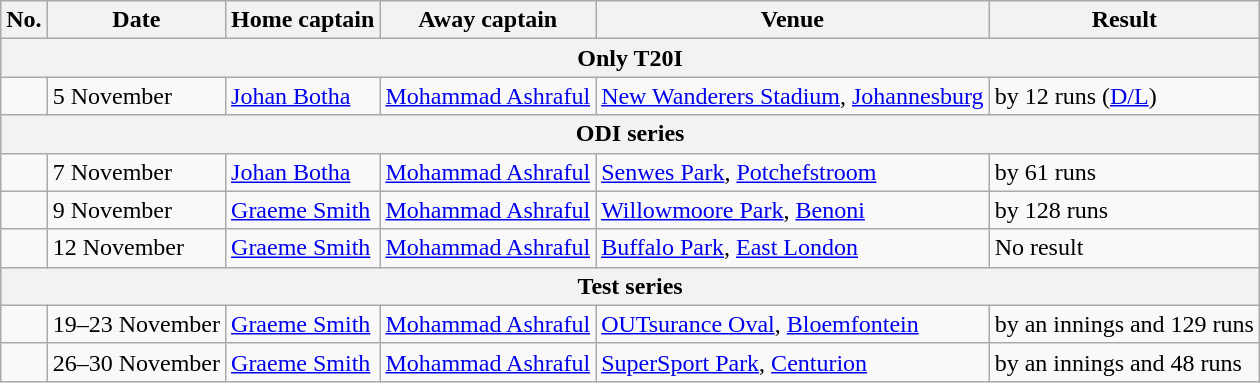<table class="wikitable">
<tr>
<th>No.</th>
<th>Date</th>
<th>Home captain</th>
<th>Away captain</th>
<th>Venue</th>
<th>Result</th>
</tr>
<tr>
<th colspan="9">Only T20I</th>
</tr>
<tr>
<td></td>
<td>5 November</td>
<td><a href='#'>Johan Botha</a></td>
<td><a href='#'>Mohammad Ashraful</a></td>
<td><a href='#'>New Wanderers Stadium</a>, <a href='#'>Johannesburg</a></td>
<td> by 12 runs (<a href='#'>D/L</a>)</td>
</tr>
<tr>
<th colspan="9">ODI series</th>
</tr>
<tr>
<td></td>
<td>7 November</td>
<td><a href='#'>Johan Botha</a></td>
<td><a href='#'>Mohammad Ashraful</a></td>
<td><a href='#'>Senwes Park</a>, <a href='#'>Potchefstroom</a></td>
<td> by 61 runs</td>
</tr>
<tr>
<td></td>
<td>9 November</td>
<td><a href='#'>Graeme Smith</a></td>
<td><a href='#'>Mohammad Ashraful</a></td>
<td><a href='#'>Willowmoore Park</a>, <a href='#'>Benoni</a></td>
<td> by 128 runs</td>
</tr>
<tr>
<td></td>
<td>12 November</td>
<td><a href='#'>Graeme Smith</a></td>
<td><a href='#'>Mohammad Ashraful</a></td>
<td><a href='#'>Buffalo Park</a>, <a href='#'>East London</a></td>
<td>No result</td>
</tr>
<tr>
<th colspan="9">Test series</th>
</tr>
<tr>
<td></td>
<td>19–23 November</td>
<td><a href='#'>Graeme Smith</a></td>
<td><a href='#'>Mohammad Ashraful</a></td>
<td><a href='#'>OUTsurance Oval</a>, <a href='#'>Bloemfontein</a></td>
<td> by an innings and 129 runs</td>
</tr>
<tr>
<td></td>
<td>26–30 November</td>
<td><a href='#'>Graeme Smith</a></td>
<td><a href='#'>Mohammad Ashraful</a></td>
<td><a href='#'>SuperSport Park</a>, <a href='#'>Centurion</a></td>
<td> by an innings and 48 runs</td>
</tr>
</table>
